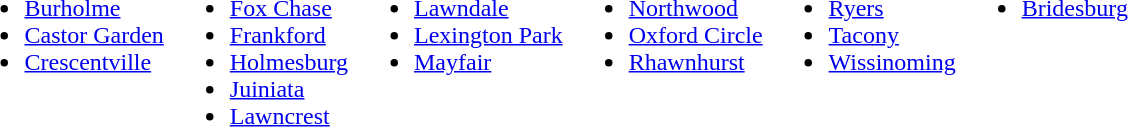<table>
<tr>
<td valign="top"><br><ul><li><a href='#'>Burholme</a></li><li><a href='#'>Castor Garden</a></li><li><a href='#'>Crescentville</a></li></ul></td>
<td valign="top"><br><ul><li><a href='#'>Fox Chase</a></li><li><a href='#'>Frankford</a></li><li><a href='#'>Holmesburg</a></li><li><a href='#'>Juiniata</a></li><li><a href='#'>Lawncrest</a></li></ul></td>
<td valign="top"><br><ul><li><a href='#'>Lawndale</a></li><li><a href='#'>Lexington Park</a></li><li><a href='#'>Mayfair</a></li></ul></td>
<td valign="top"><br><ul><li><a href='#'>Northwood</a></li><li><a href='#'>Oxford Circle</a></li><li><a href='#'>Rhawnhurst</a></li></ul></td>
<td valign="top"><br><ul><li><a href='#'>Ryers</a></li><li><a href='#'>Tacony</a></li><li><a href='#'>Wissinoming</a></li></ul></td>
<td valign="top"><br><ul><li><a href='#'>Bridesburg</a></li></ul></td>
</tr>
</table>
